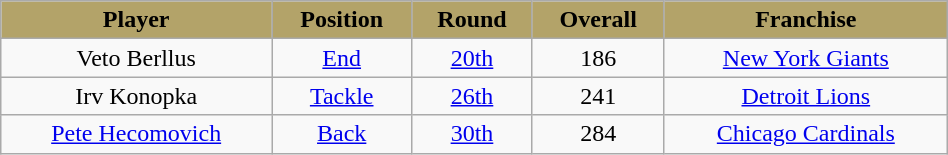<table class="wikitable" width="50%">
<tr align="center"  style="background:#B3A369;color:black;">
<td><strong>Player</strong></td>
<td><strong>Position</strong></td>
<td><strong>Round</strong></td>
<td><strong>Overall</strong></td>
<td><strong>Franchise</strong></td>
</tr>
<tr align="center" bgcolor="">
<td>Veto Berllus</td>
<td><a href='#'>End</a></td>
<td><a href='#'>20th</a></td>
<td>186</td>
<td><a href='#'>New York Giants</a></td>
</tr>
<tr align="center" bgcolor="">
<td>Irv Konopka</td>
<td><a href='#'>Tackle</a></td>
<td><a href='#'>26th</a></td>
<td>241</td>
<td><a href='#'>Detroit Lions</a></td>
</tr>
<tr align="center" bgcolor="">
<td><a href='#'>Pete Hecomovich</a></td>
<td><a href='#'>Back</a></td>
<td><a href='#'>30th</a></td>
<td>284</td>
<td><a href='#'>Chicago Cardinals</a></td>
</tr>
</table>
